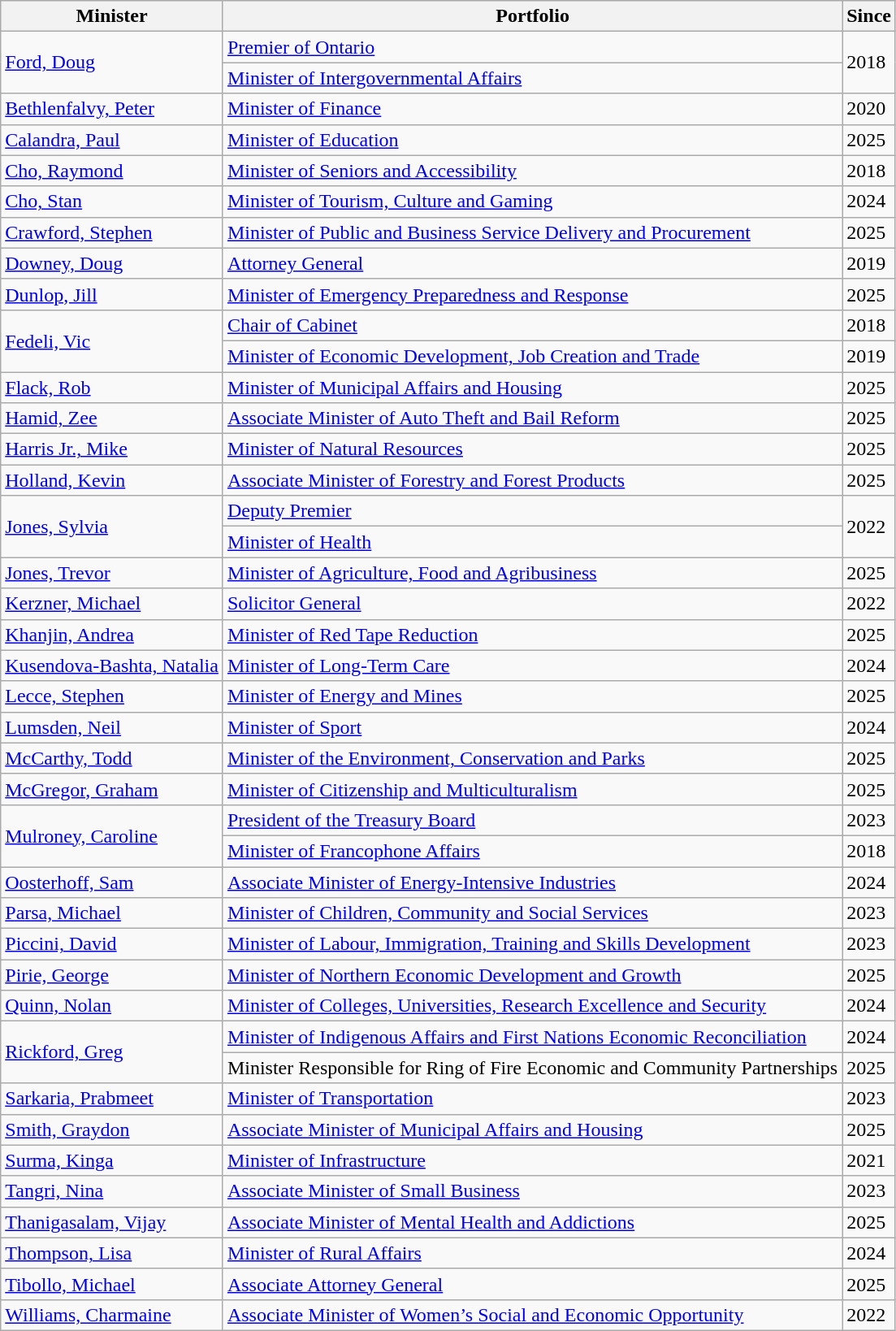<table class="wikitable sortable">
<tr>
<th>Minister</th>
<th>Portfolio</th>
<th>Since</th>
</tr>
<tr>
<td rowspan=2><a href='#'>Ford, Doug</a></td>
<td><a href='#'>Premier of Ontario</a></td>
<td rowspan="2">2018</td>
</tr>
<tr>
<td><a href='#'>Minister of Intergovernmental Affairs</a></td>
</tr>
<tr>
<td><a href='#'>Bethlenfalvy, Peter</a></td>
<td><a href='#'>Minister of Finance</a></td>
<td>2020</td>
</tr>
<tr>
<td><a href='#'>Calandra, Paul</a></td>
<td><a href='#'>Minister of Education</a></td>
<td>2025</td>
</tr>
<tr>
<td><a href='#'>Cho, Raymond</a></td>
<td><a href='#'>Minister of Seniors and Accessibility</a></td>
<td>2018</td>
</tr>
<tr>
<td><a href='#'>Cho, Stan</a></td>
<td><a href='#'>Minister of Tourism, Culture and Gaming</a></td>
<td>2024</td>
</tr>
<tr>
<td><a href='#'>Crawford, Stephen</a></td>
<td><a href='#'>Minister of Public and Business Service Delivery and Procurement</a></td>
<td>2025</td>
</tr>
<tr>
<td><a href='#'>Downey, Doug</a></td>
<td><a href='#'>Attorney General</a></td>
<td>2019</td>
</tr>
<tr>
<td><a href='#'>Dunlop, Jill</a></td>
<td><a href='#'>Minister of Emergency Preparedness and Response</a></td>
<td>2025</td>
</tr>
<tr>
<td rowspan="2"><a href='#'>Fedeli, Vic</a></td>
<td><a href='#'>Chair of Cabinet</a></td>
<td>2018</td>
</tr>
<tr>
<td><a href='#'>Minister of Economic Development, Job Creation and Trade</a></td>
<td>2019</td>
</tr>
<tr>
<td><a href='#'>Flack, Rob</a></td>
<td><a href='#'>Minister of Municipal Affairs and Housing</a></td>
<td>2025</td>
</tr>
<tr>
<td><a href='#'>Hamid, Zee</a></td>
<td><a href='#'>Associate Minister of Auto Theft and Bail Reform</a></td>
<td>2025</td>
</tr>
<tr>
<td><a href='#'>Harris Jr., Mike</a></td>
<td><a href='#'>Minister of Natural Resources</a></td>
<td>2025</td>
</tr>
<tr>
<td><a href='#'>Holland, Kevin</a></td>
<td><a href='#'>Associate Minister of Forestry and Forest Products</a></td>
<td>2025</td>
</tr>
<tr>
<td rowspan="2"><a href='#'>Jones, Sylvia</a></td>
<td><a href='#'>Deputy Premier</a></td>
<td rowspan="2">2022</td>
</tr>
<tr>
<td><a href='#'>Minister of Health</a></td>
</tr>
<tr>
<td><a href='#'>Jones, Trevor</a></td>
<td><a href='#'>Minister of Agriculture, Food and Agribusiness</a></td>
<td>2025</td>
</tr>
<tr>
<td><a href='#'>Kerzner, Michael</a></td>
<td><a href='#'>Solicitor General</a></td>
<td>2022</td>
</tr>
<tr>
<td><a href='#'>Khanjin, Andrea</a></td>
<td><a href='#'>Minister of Red Tape Reduction</a></td>
<td>2025</td>
</tr>
<tr>
<td><a href='#'>Kusendova-Bashta, Natalia</a></td>
<td><a href='#'>Minister of Long-Term Care</a></td>
<td>2024</td>
</tr>
<tr>
<td><a href='#'>Lecce, Stephen</a></td>
<td><a href='#'>Minister of Energy and Mines</a></td>
<td>2025</td>
</tr>
<tr>
<td><a href='#'>Lumsden, Neil</a></td>
<td><a href='#'>Minister of Sport</a></td>
<td>2024</td>
</tr>
<tr>
<td><a href='#'>McCarthy, Todd</a></td>
<td><a href='#'>Minister of the Environment, Conservation and Parks</a></td>
<td>2025</td>
</tr>
<tr>
<td><a href='#'>McGregor, Graham</a></td>
<td><a href='#'>Minister of Citizenship and Multiculturalism</a></td>
<td>2025</td>
</tr>
<tr>
<td rowspan="2"><a href='#'>Mulroney, Caroline</a></td>
<td><a href='#'>President of the Treasury Board</a></td>
<td>2023</td>
</tr>
<tr>
<td><a href='#'>Minister of Francophone Affairs</a></td>
<td>2018</td>
</tr>
<tr>
<td><a href='#'>Oosterhoff, Sam</a></td>
<td><a href='#'>Associate Minister of Energy-Intensive Industries</a></td>
<td>2024</td>
</tr>
<tr>
<td><a href='#'>Parsa, Michael</a></td>
<td><a href='#'>Minister of Children, Community and Social Services</a></td>
<td>2023</td>
</tr>
<tr>
<td><a href='#'>Piccini, David</a></td>
<td><a href='#'>Minister of Labour, Immigration, Training and Skills Development</a></td>
<td>2023</td>
</tr>
<tr>
<td><a href='#'>Pirie, George</a></td>
<td><a href='#'>Minister of Northern Economic Development and Growth</a></td>
<td>2025</td>
</tr>
<tr>
<td><a href='#'>Quinn, Nolan</a></td>
<td><a href='#'>Minister of Colleges, Universities, Research Excellence and Security</a></td>
<td>2024</td>
</tr>
<tr>
<td rowspan="2"><a href='#'>Rickford, Greg</a></td>
<td><a href='#'>Minister of Indigenous Affairs and First Nations Economic Reconciliation</a></td>
<td>2024</td>
</tr>
<tr>
<td>Minister Responsible for Ring of Fire Economic and Community Partnerships</td>
<td>2025</td>
</tr>
<tr>
<td><a href='#'>Sarkaria, Prabmeet</a></td>
<td><a href='#'>Minister of Transportation</a></td>
<td>2023</td>
</tr>
<tr>
<td><a href='#'>Smith, Graydon</a></td>
<td><a href='#'>Associate Minister of Municipal Affairs and Housing</a></td>
<td>2025</td>
</tr>
<tr>
<td><a href='#'>Surma, Kinga</a></td>
<td><a href='#'>Minister of Infrastructure</a></td>
<td>2021</td>
</tr>
<tr>
<td><a href='#'>Tangri, Nina</a></td>
<td><a href='#'>Associate Minister of Small Business</a></td>
<td>2023</td>
</tr>
<tr>
<td><a href='#'>Thanigasalam, Vijay</a></td>
<td><a href='#'>Associate Minister of Mental Health and Addictions</a></td>
<td>2025</td>
</tr>
<tr>
<td><a href='#'>Thompson, Lisa</a></td>
<td><a href='#'>Minister of Rural Affairs</a></td>
<td>2024</td>
</tr>
<tr>
<td><a href='#'>Tibollo, Michael</a></td>
<td><a href='#'>Associate Attorney General</a></td>
<td>2025</td>
</tr>
<tr>
<td><a href='#'>Williams, Charmaine</a></td>
<td><a href='#'>Associate Minister of Women’s Social and Economic Opportunity</a></td>
<td>2022</td>
</tr>
</table>
